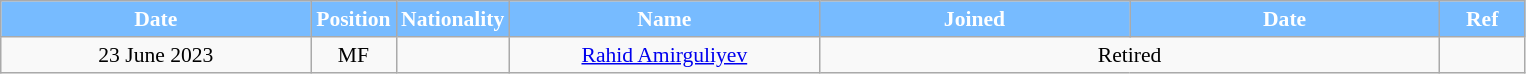<table class="wikitable"  style="text-align:center; font-size:90%; ">
<tr>
<th style="background:#77BBFF; color:#FFFFFF; width:200px;">Date</th>
<th style="background:#77BBFF; color:#FFFFFF; width:50px;">Position</th>
<th style="background:#77BBFF; color:#FFFFFF; width:50px;">Nationality</th>
<th style="background:#77BBFF; color:#FFFFFF; width:200px;">Name</th>
<th style="background:#77BBFF; color:#FFFFFF; width:200px;">Joined</th>
<th style="background:#77BBFF; color:#FFFFFF; width:200px;">Date</th>
<th style="background:#77BBFF; color:#FFFFFF; width:50px;">Ref</th>
</tr>
<tr>
<td>23 June 2023</td>
<td>MF</td>
<td></td>
<td><a href='#'>Rahid Amirguliyev</a></td>
<td colspan="2">Retired</td>
<td></td>
</tr>
</table>
